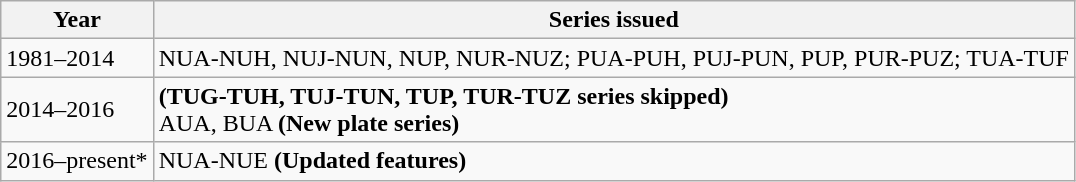<table class="wikitable">
<tr>
<th>Year</th>
<th>Series issued</th>
</tr>
<tr>
<td>1981–2014</td>
<td>NUA-NUH, NUJ-NUN, NUP,  NUR-NUZ; PUA-PUH, PUJ-PUN,  PUP,  PUR-PUZ; TUA-TUF</td>
</tr>
<tr>
<td>2014–2016</td>
<td><strong>(TUG-TUH, TUJ-TUN, TUP, TUR-TUZ series skipped)</strong><br>AUA, BUA <strong>(New plate series)</strong></td>
</tr>
<tr>
<td>2016–present*</td>
<td>NUA-NUE <strong>(Updated features)</strong></td>
</tr>
</table>
